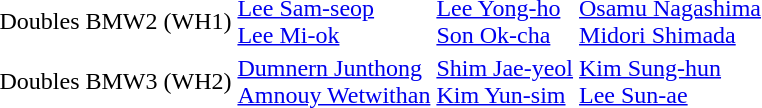<table>
<tr>
<td>Doubles BMW2 (WH1)</td>
<td> <a href='#'>Lee Sam-seop</a><br> <a href='#'>Lee Mi-ok</a></td>
<td> <a href='#'>Lee Yong-ho</a><br> <a href='#'>Son Ok-cha</a></td>
<td> <a href='#'>Osamu Nagashima</a><br> <a href='#'>Midori Shimada</a></td>
</tr>
<tr>
<td>Doubles BMW3 (WH2)</td>
<td> <a href='#'>Dumnern Junthong</a><br> <a href='#'>Amnouy Wetwithan</a></td>
<td> <a href='#'>Shim Jae-yeol</a><br> <a href='#'>Kim Yun-sim</a></td>
<td> <a href='#'>Kim Sung-hun</a><br> <a href='#'>Lee Sun-ae</a></td>
</tr>
</table>
